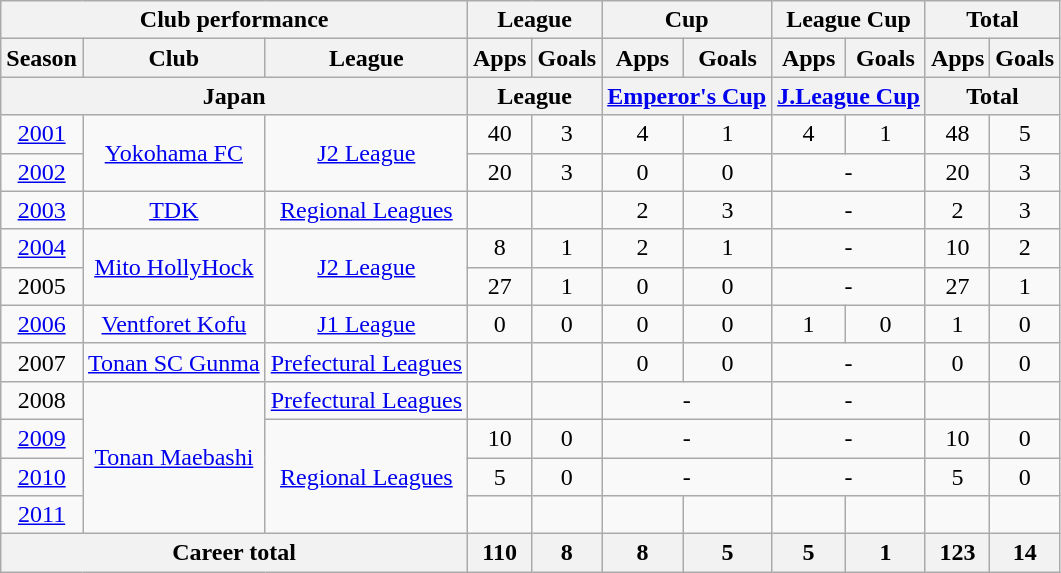<table class="wikitable" style="text-align:center">
<tr>
<th colspan=3>Club performance</th>
<th colspan=2>League</th>
<th colspan=2>Cup</th>
<th colspan=2>League Cup</th>
<th colspan=2>Total</th>
</tr>
<tr>
<th>Season</th>
<th>Club</th>
<th>League</th>
<th>Apps</th>
<th>Goals</th>
<th>Apps</th>
<th>Goals</th>
<th>Apps</th>
<th>Goals</th>
<th>Apps</th>
<th>Goals</th>
</tr>
<tr>
<th colspan=3>Japan</th>
<th colspan=2>League</th>
<th colspan=2><a href='#'>Emperor's Cup</a></th>
<th colspan=2><a href='#'>J.League Cup</a></th>
<th colspan=2>Total</th>
</tr>
<tr>
<td><a href='#'>2001</a></td>
<td rowspan="2"><a href='#'>Yokohama FC</a></td>
<td rowspan="2"><a href='#'>J2 League</a></td>
<td>40</td>
<td>3</td>
<td>4</td>
<td>1</td>
<td>4</td>
<td>1</td>
<td>48</td>
<td>5</td>
</tr>
<tr>
<td><a href='#'>2002</a></td>
<td>20</td>
<td>3</td>
<td>0</td>
<td>0</td>
<td colspan="2">-</td>
<td>20</td>
<td>3</td>
</tr>
<tr>
<td><a href='#'>2003</a></td>
<td><a href='#'>TDK</a></td>
<td><a href='#'>Regional Leagues</a></td>
<td></td>
<td></td>
<td>2</td>
<td>3</td>
<td colspan="2">-</td>
<td>2</td>
<td>3</td>
</tr>
<tr>
<td><a href='#'>2004</a></td>
<td rowspan="2"><a href='#'>Mito HollyHock</a></td>
<td rowspan="2"><a href='#'>J2 League</a></td>
<td>8</td>
<td>1</td>
<td>2</td>
<td>1</td>
<td colspan="2">-</td>
<td>10</td>
<td>2</td>
</tr>
<tr>
<td>2005</td>
<td>27</td>
<td>1</td>
<td>0</td>
<td>0</td>
<td colspan="2">-</td>
<td>27</td>
<td>1</td>
</tr>
<tr>
<td><a href='#'>2006</a></td>
<td><a href='#'>Ventforet Kofu</a></td>
<td><a href='#'>J1 League</a></td>
<td>0</td>
<td>0</td>
<td>0</td>
<td>0</td>
<td>1</td>
<td>0</td>
<td>1</td>
<td>0</td>
</tr>
<tr>
<td>2007</td>
<td><a href='#'>Tonan SC Gunma</a></td>
<td><a href='#'>Prefectural Leagues</a></td>
<td></td>
<td></td>
<td>0</td>
<td>0</td>
<td colspan="2">-</td>
<td>0</td>
<td>0</td>
</tr>
<tr>
<td>2008</td>
<td rowspan="4"><a href='#'>Tonan Maebashi</a></td>
<td><a href='#'>Prefectural Leagues</a></td>
<td></td>
<td></td>
<td colspan="2">-</td>
<td colspan="2">-</td>
<td></td>
<td></td>
</tr>
<tr>
<td><a href='#'>2009</a></td>
<td rowspan="3"><a href='#'>Regional Leagues</a></td>
<td>10</td>
<td>0</td>
<td colspan="2">-</td>
<td colspan="2">-</td>
<td>10</td>
<td>0</td>
</tr>
<tr>
<td><a href='#'>2010</a></td>
<td>5</td>
<td>0</td>
<td colspan="2">-</td>
<td colspan="2">-</td>
<td>5</td>
<td>0</td>
</tr>
<tr>
<td><a href='#'>2011</a></td>
<td></td>
<td></td>
<td></td>
<td></td>
<td></td>
<td></td>
<td></td>
<td></td>
</tr>
<tr>
<th colspan=3>Career total</th>
<th>110</th>
<th>8</th>
<th>8</th>
<th>5</th>
<th>5</th>
<th>1</th>
<th>123</th>
<th>14</th>
</tr>
</table>
